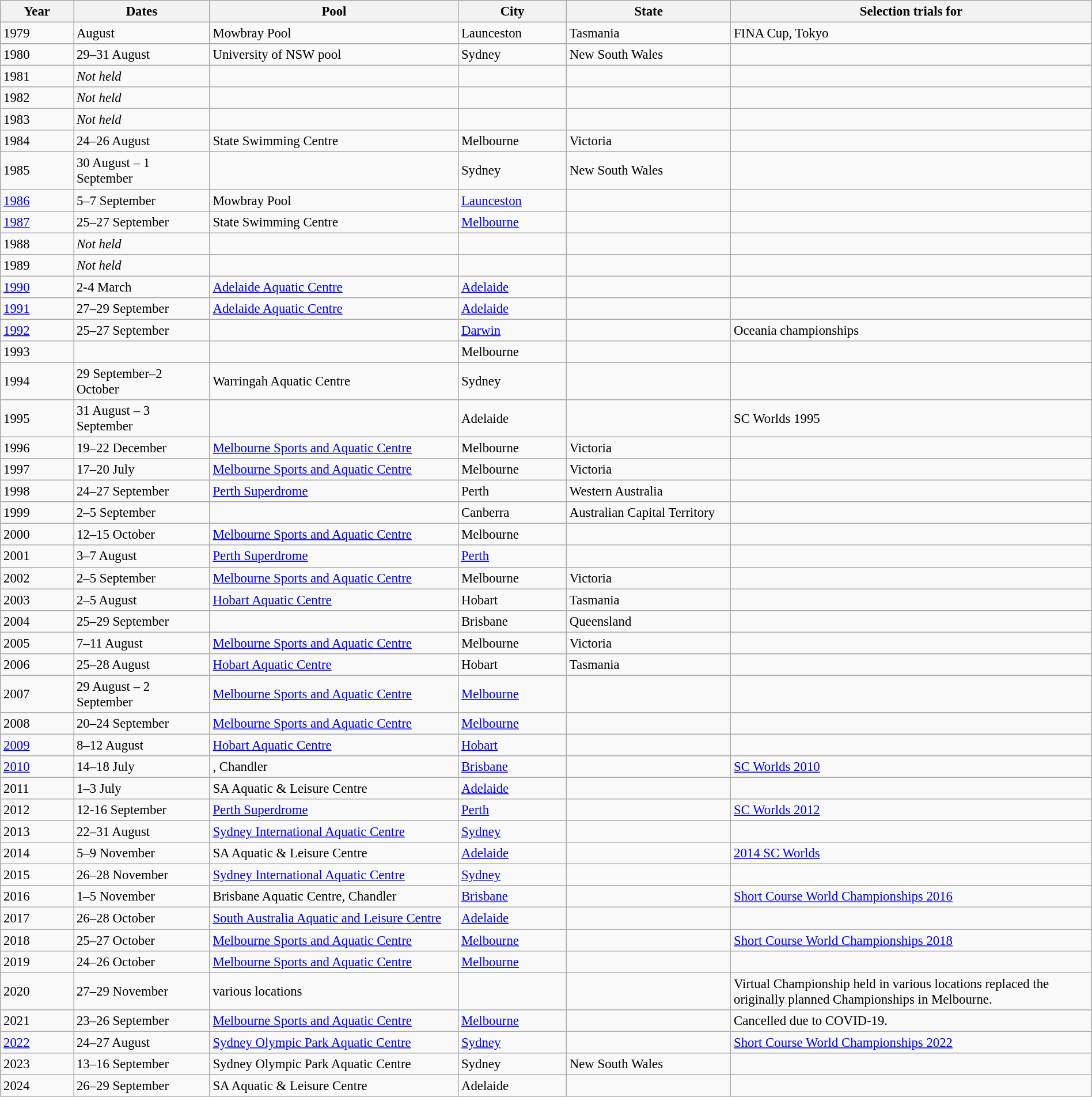<table class="wikitable plainrowheaders" style="text-align:left; width:100%; font-size:95%;">
<tr>
<th width=45>Year</th>
<th width=90>Dates</th>
<th width=170>Pool</th>
<th width=60>City</th>
<th width=110>State</th>
<th width=250>Selection trials for</th>
</tr>
<tr>
<td>1979</td>
<td>August</td>
<td>Mowbray Pool</td>
<td>Launceston</td>
<td>Tasmania</td>
<td>FINA Cup, Tokyo</td>
</tr>
<tr>
<td>1980</td>
<td>29–31 August</td>
<td>University of NSW pool</td>
<td>Sydney</td>
<td>New South Wales</td>
<td></td>
</tr>
<tr>
<td>1981</td>
<td><em>Not held</em></td>
<td></td>
<td></td>
<td></td>
<td></td>
</tr>
<tr>
<td>1982</td>
<td><em>Not held</em></td>
<td></td>
<td></td>
<td></td>
<td></td>
</tr>
<tr>
<td>1983</td>
<td><em>Not held</em></td>
<td></td>
<td></td>
<td></td>
<td></td>
</tr>
<tr>
<td>1984</td>
<td>24–26 August</td>
<td>State Swimming Centre</td>
<td>Melbourne</td>
<td>Victoria</td>
<td></td>
</tr>
<tr>
<td>1985</td>
<td>30 August – 1 September</td>
<td></td>
<td>Sydney</td>
<td>New South Wales</td>
<td></td>
</tr>
<tr>
<td><a href='#'>1986</a></td>
<td>5–7 September</td>
<td>Mowbray Pool</td>
<td><a href='#'>Launceston</a></td>
<td></td>
<td></td>
</tr>
<tr>
<td><a href='#'>1987</a></td>
<td>25–27 September</td>
<td>State Swimming Centre</td>
<td><a href='#'>Melbourne</a></td>
<td></td>
</tr>
<tr>
<td>1988</td>
<td><em>Not held</em></td>
<td></td>
<td></td>
<td></td>
<td></td>
</tr>
<tr>
<td>1989</td>
<td><em>Not held</em></td>
<td></td>
<td></td>
<td></td>
<td></td>
</tr>
<tr>
<td><a href='#'>1990</a></td>
<td>2-4 March</td>
<td><a href='#'>Adelaide Aquatic Centre</a></td>
<td><a href='#'>Adelaide</a></td>
<td></td>
<td></td>
</tr>
<tr>
<td><a href='#'>1991</a></td>
<td>27–29 September</td>
<td><a href='#'>Adelaide Aquatic Centre</a></td>
<td><a href='#'>Adelaide</a></td>
<td></td>
<td></td>
</tr>
<tr>
<td><a href='#'>1992</a></td>
<td>25–27 September</td>
<td></td>
<td><a href='#'>Darwin</a></td>
<td></td>
<td>Oceania championships</td>
</tr>
<tr>
<td>1993</td>
<td></td>
<td></td>
<td>Melbourne</td>
<td></td>
<td></td>
</tr>
<tr>
<td>1994</td>
<td>29 September–2 October</td>
<td>Warringah Aquatic Centre</td>
<td>Sydney</td>
<td></td>
<td></td>
</tr>
<tr>
<td>1995</td>
<td>31 August – 3 September</td>
<td></td>
<td>Adelaide</td>
<td></td>
<td>SC Worlds 1995</td>
</tr>
<tr>
<td>1996</td>
<td>19–22 December</td>
<td><a href='#'>Melbourne Sports and Aquatic Centre</a></td>
<td>Melbourne</td>
<td>Victoria</td>
<td></td>
</tr>
<tr>
<td>1997</td>
<td>17–20 July</td>
<td><a href='#'>Melbourne Sports and Aquatic Centre</a></td>
<td>Melbourne</td>
<td>Victoria</td>
<td></td>
</tr>
<tr>
<td>1998</td>
<td>24–27 September</td>
<td><a href='#'>Perth Superdrome</a></td>
<td>Perth</td>
<td>Western Australia</td>
<td></td>
</tr>
<tr>
<td>1999</td>
<td>2–5 September</td>
<td></td>
<td>Canberra</td>
<td>Australian Capital Territory</td>
<td></td>
</tr>
<tr>
<td>2000</td>
<td>12–15 October</td>
<td><a href='#'>Melbourne Sports and Aquatic Centre</a></td>
<td>Melbourne</td>
<td></td>
<td></td>
</tr>
<tr>
<td>2001</td>
<td>3–7 August</td>
<td><a href='#'>Perth Superdrome</a></td>
<td><a href='#'>Perth</a></td>
<td></td>
<td></td>
</tr>
<tr>
<td>2002</td>
<td>2–5 September</td>
<td><a href='#'>Melbourne Sports and Aquatic Centre</a></td>
<td>Melbourne</td>
<td>Victoria</td>
<td></td>
</tr>
<tr>
<td>2003</td>
<td>2–5 August</td>
<td><a href='#'>Hobart Aquatic Centre</a></td>
<td>Hobart</td>
<td>Tasmania</td>
<td></td>
</tr>
<tr>
<td>2004</td>
<td>25–29 September</td>
<td></td>
<td>Brisbane</td>
<td>Queensland</td>
<td></td>
</tr>
<tr>
<td>2005</td>
<td>7–11 August</td>
<td><a href='#'>Melbourne Sports and Aquatic Centre</a></td>
<td>Melbourne</td>
<td>Victoria</td>
<td></td>
</tr>
<tr>
<td>2006</td>
<td>25–28 August</td>
<td><a href='#'>Hobart Aquatic Centre</a></td>
<td>Hobart</td>
<td>Tasmania</td>
<td></td>
</tr>
<tr>
<td>2007</td>
<td>29 August – 2 September</td>
<td><a href='#'>Melbourne Sports and Aquatic Centre</a></td>
<td><a href='#'>Melbourne</a></td>
<td></td>
<td></td>
</tr>
<tr>
<td>2008</td>
<td>20–24 September</td>
<td><a href='#'>Melbourne Sports and Aquatic Centre</a></td>
<td><a href='#'>Melbourne</a></td>
<td></td>
</tr>
<tr>
<td><a href='#'>2009</a></td>
<td>8–12 August</td>
<td><a href='#'>Hobart Aquatic Centre</a></td>
<td><a href='#'>Hobart</a></td>
<td></td>
<td></td>
</tr>
<tr>
<td><a href='#'>2010</a></td>
<td>14–18 July</td>
<td>, Chandler</td>
<td><a href='#'>Brisbane</a></td>
<td></td>
<td><a href='#'>SC Worlds 2010</a></td>
</tr>
<tr>
<td>2011</td>
<td>1–3 July</td>
<td>SA Aquatic & Leisure Centre</td>
<td><a href='#'>Adelaide</a></td>
<td></td>
<td></td>
</tr>
<tr>
<td>2012</td>
<td>12-16 September</td>
<td><a href='#'>Perth Superdrome</a></td>
<td><a href='#'>Perth</a></td>
<td></td>
<td><a href='#'>SC Worlds 2012</a></td>
</tr>
<tr>
<td>2013</td>
<td>22–31 August</td>
<td><a href='#'>Sydney International Aquatic Centre</a></td>
<td><a href='#'>Sydney</a></td>
<td></td>
<td></td>
</tr>
<tr>
<td>2014</td>
<td>5–9 November</td>
<td>SA Aquatic & Leisure Centre</td>
<td><a href='#'>Adelaide</a></td>
<td></td>
<td><a href='#'>2014 SC Worlds</a></td>
</tr>
<tr>
<td>2015</td>
<td>26–28 November</td>
<td><a href='#'>Sydney International Aquatic Centre</a></td>
<td><a href='#'>Sydney</a></td>
<td></td>
<td></td>
</tr>
<tr>
<td>2016</td>
<td>1–5 November</td>
<td>Brisbane Aquatic Centre, Chandler</td>
<td><a href='#'>Brisbane</a></td>
<td></td>
<td><a href='#'>Short Course World Championships 2016</a></td>
</tr>
<tr>
<td>2017</td>
<td>26–28 October</td>
<td><a href='#'>South Australia Aquatic and Leisure Centre</a></td>
<td><a href='#'>Adelaide</a></td>
<td></td>
<td></td>
</tr>
<tr>
<td>2018</td>
<td>25–27 October</td>
<td><a href='#'>Melbourne Sports and Aquatic Centre</a></td>
<td><a href='#'>Melbourne</a></td>
<td></td>
<td><a href='#'>Short Course World Championships 2018</a></td>
</tr>
<tr>
<td>2019</td>
<td>24–26 October</td>
<td><a href='#'>Melbourne Sports and Aquatic Centre</a></td>
<td><a href='#'>Melbourne</a></td>
<td></td>
<td></td>
</tr>
<tr>
<td>2020</td>
<td>27–29 November</td>
<td>various locations</td>
<td></td>
<td></td>
<td>Virtual Championship held in various locations replaced the originally planned Championships in Melbourne.</td>
</tr>
<tr>
<td>2021</td>
<td>23–26 September</td>
<td><a href='#'>Melbourne Sports and Aquatic Centre</a></td>
<td><a href='#'>Melbourne</a></td>
<td></td>
<td>Cancelled due to COVID-19.</td>
</tr>
<tr>
<td><a href='#'>2022</a></td>
<td>24–27 August</td>
<td><a href='#'>Sydney Olympic Park Aquatic Centre</a></td>
<td><a href='#'>Sydney</a></td>
<td></td>
<td><a href='#'>Short Course World Championships 2022</a></td>
</tr>
<tr>
<td>2023</td>
<td>13–16 September</td>
<td>Sydney Olympic Park Aquatic Centre</td>
<td>Sydney</td>
<td>New South Wales</td>
<td></td>
</tr>
<tr>
<td>2024</td>
<td>26–29 September</td>
<td>SA Aquatic & Leisure Centre</td>
<td>Adelaide</td>
<td></td>
<td></td>
</tr>
</table>
